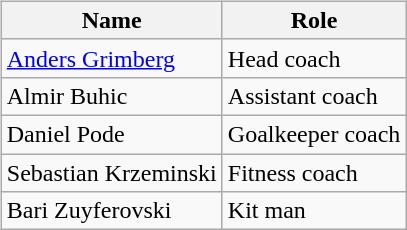<table>
<tr>
<td valign="top"><br><table class="wikitable">
<tr>
<th>Name</th>
<th>Role</th>
</tr>
<tr>
<td> <a href='#'>Anders Grimberg</a></td>
<td>Head coach</td>
</tr>
<tr>
<td> Almir Buhic</td>
<td>Assistant coach</td>
</tr>
<tr>
<td> Daniel Pode</td>
<td>Goalkeeper coach</td>
</tr>
<tr>
<td> Sebastian Krzeminski</td>
<td>Fitness coach</td>
</tr>
<tr>
<td> Bari Zuyferovski</td>
<td>Kit man</td>
</tr>
</table>
</td>
</tr>
</table>
